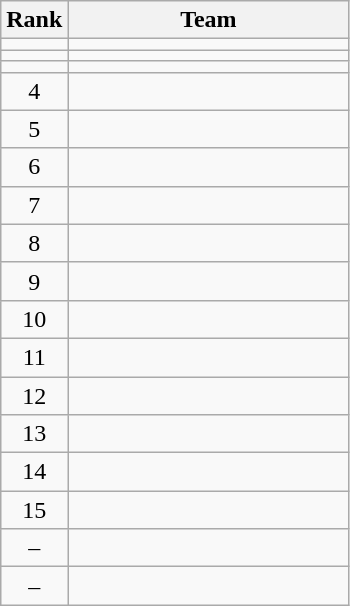<table class=wikitable style="text-align:center;">
<tr>
<th>Rank</th>
<th width=180>Team</th>
</tr>
<tr>
<td></td>
<td align=left></td>
</tr>
<tr>
<td></td>
<td align=left></td>
</tr>
<tr>
<td></td>
<td align=left></td>
</tr>
<tr>
<td>4</td>
<td align=left></td>
</tr>
<tr>
<td>5</td>
<td align=left></td>
</tr>
<tr>
<td>6</td>
<td align=left></td>
</tr>
<tr>
<td>7</td>
<td align=left></td>
</tr>
<tr>
<td>8</td>
<td align=left></td>
</tr>
<tr>
<td>9</td>
<td align=left></td>
</tr>
<tr>
<td>10</td>
<td align=left></td>
</tr>
<tr>
<td>11</td>
<td align=left></td>
</tr>
<tr>
<td>12</td>
<td align=left></td>
</tr>
<tr>
<td>13</td>
<td align=left></td>
</tr>
<tr>
<td>14</td>
<td align=left></td>
</tr>
<tr>
<td>15</td>
<td align=left></td>
</tr>
<tr>
<td>–</td>
<td align=left></td>
</tr>
<tr>
<td>–</td>
<td align=left></td>
</tr>
</table>
